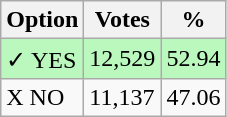<table class="wikitable">
<tr>
<th>Option</th>
<th>Votes</th>
<th>%</th>
</tr>
<tr>
<td style=background:#bbf8be>✓ YES</td>
<td style=background:#bbf8be>12,529</td>
<td style=background:#bbf8be>52.94</td>
</tr>
<tr>
<td>X NO</td>
<td>11,137</td>
<td>47.06</td>
</tr>
</table>
